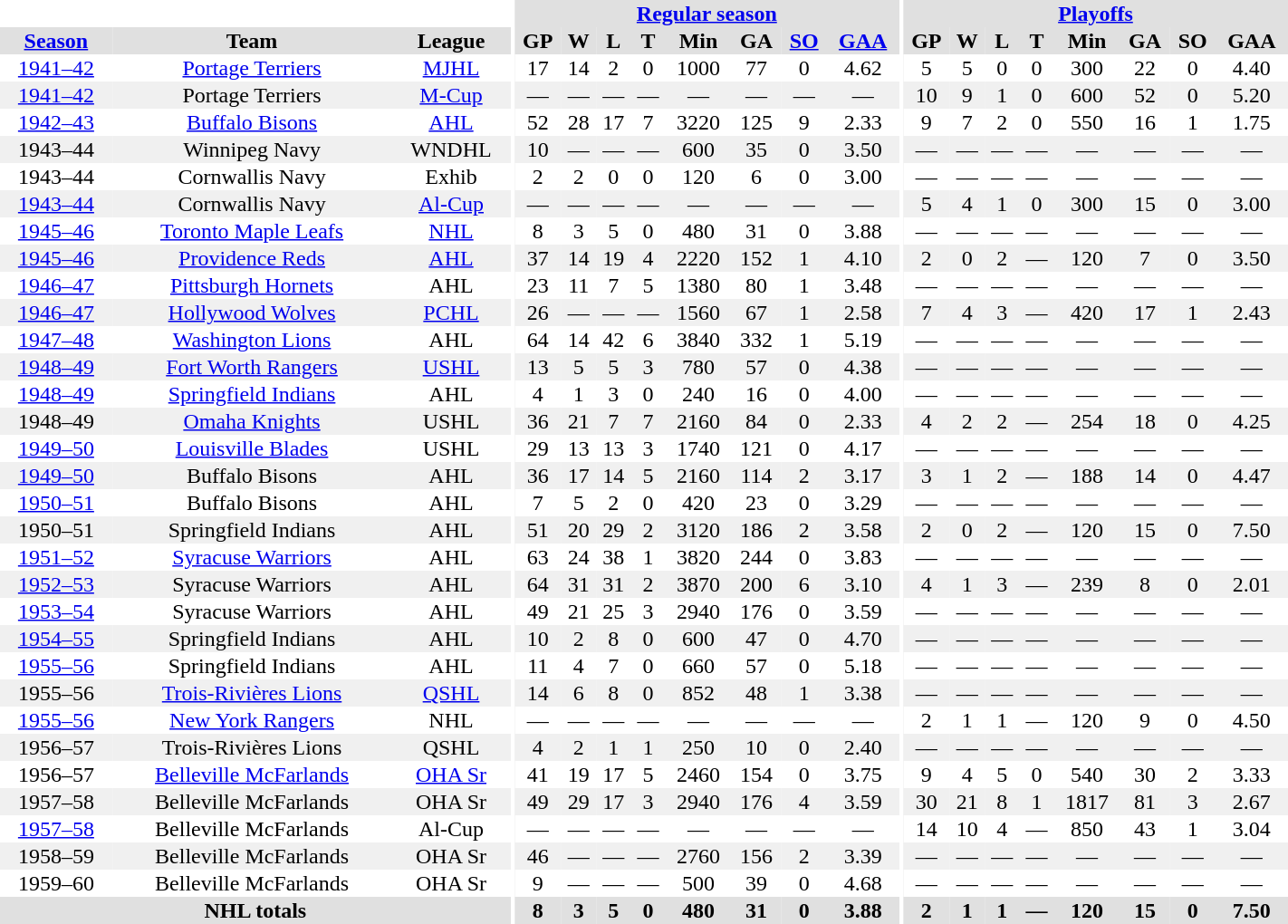<table border="0" cellpadding="1" cellspacing="0" style="width:75%; text-align:center;">
<tr bgcolor="#e0e0e0">
<th colspan="3" bgcolor="#ffffff"></th>
<th rowspan="99" bgcolor="#ffffff"></th>
<th colspan="8" bgcolor="#e0e0e0"><a href='#'>Regular season</a></th>
<th rowspan="99" bgcolor="#ffffff"></th>
<th colspan="8" bgcolor="#e0e0e0"><a href='#'>Playoffs</a></th>
</tr>
<tr bgcolor="#e0e0e0">
<th><a href='#'>Season</a></th>
<th>Team</th>
<th>League</th>
<th>GP</th>
<th>W</th>
<th>L</th>
<th>T</th>
<th>Min</th>
<th>GA</th>
<th><a href='#'>SO</a></th>
<th><a href='#'>GAA</a></th>
<th>GP</th>
<th>W</th>
<th>L</th>
<th>T</th>
<th>Min</th>
<th>GA</th>
<th>SO</th>
<th>GAA</th>
</tr>
<tr>
<td><a href='#'>1941–42</a></td>
<td><a href='#'>Portage Terriers</a></td>
<td><a href='#'>MJHL</a></td>
<td>17</td>
<td>14</td>
<td>2</td>
<td>0</td>
<td>1000</td>
<td>77</td>
<td>0</td>
<td>4.62</td>
<td>5</td>
<td>5</td>
<td>0</td>
<td>0</td>
<td>300</td>
<td>22</td>
<td>0</td>
<td>4.40</td>
</tr>
<tr bgcolor="#f0f0f0">
<td><a href='#'>1941–42</a></td>
<td>Portage Terriers</td>
<td><a href='#'>M-Cup</a></td>
<td>—</td>
<td>—</td>
<td>—</td>
<td>—</td>
<td>—</td>
<td>—</td>
<td>—</td>
<td>—</td>
<td>10</td>
<td>9</td>
<td>1</td>
<td>0</td>
<td>600</td>
<td>52</td>
<td>0</td>
<td>5.20</td>
</tr>
<tr>
<td><a href='#'>1942–43</a></td>
<td><a href='#'>Buffalo Bisons</a></td>
<td><a href='#'>AHL</a></td>
<td>52</td>
<td>28</td>
<td>17</td>
<td>7</td>
<td>3220</td>
<td>125</td>
<td>9</td>
<td>2.33</td>
<td>9</td>
<td>7</td>
<td>2</td>
<td>0</td>
<td>550</td>
<td>16</td>
<td>1</td>
<td>1.75</td>
</tr>
<tr bgcolor="#f0f0f0">
<td>1943–44</td>
<td>Winnipeg Navy</td>
<td>WNDHL</td>
<td>10</td>
<td>—</td>
<td>—</td>
<td>—</td>
<td>600</td>
<td>35</td>
<td>0</td>
<td>3.50</td>
<td>—</td>
<td>—</td>
<td>—</td>
<td>—</td>
<td>—</td>
<td>—</td>
<td>—</td>
<td>—</td>
</tr>
<tr>
<td>1943–44</td>
<td>Cornwallis Navy</td>
<td>Exhib</td>
<td>2</td>
<td>2</td>
<td>0</td>
<td>0</td>
<td>120</td>
<td>6</td>
<td>0</td>
<td>3.00</td>
<td>—</td>
<td>—</td>
<td>—</td>
<td>—</td>
<td>—</td>
<td>—</td>
<td>—</td>
<td>—</td>
</tr>
<tr bgcolor="#f0f0f0">
<td><a href='#'>1943–44</a></td>
<td>Cornwallis Navy</td>
<td><a href='#'>Al-Cup</a></td>
<td>—</td>
<td>—</td>
<td>—</td>
<td>—</td>
<td>—</td>
<td>—</td>
<td>—</td>
<td>—</td>
<td>5</td>
<td>4</td>
<td>1</td>
<td>0</td>
<td>300</td>
<td>15</td>
<td>0</td>
<td>3.00</td>
</tr>
<tr>
<td><a href='#'>1945–46</a></td>
<td><a href='#'>Toronto Maple Leafs</a></td>
<td><a href='#'>NHL</a></td>
<td>8</td>
<td>3</td>
<td>5</td>
<td>0</td>
<td>480</td>
<td>31</td>
<td>0</td>
<td>3.88</td>
<td>—</td>
<td>—</td>
<td>—</td>
<td>—</td>
<td>—</td>
<td>—</td>
<td>—</td>
<td>—</td>
</tr>
<tr bgcolor="#f0f0f0">
<td><a href='#'>1945–46</a></td>
<td><a href='#'>Providence Reds</a></td>
<td><a href='#'>AHL</a></td>
<td>37</td>
<td>14</td>
<td>19</td>
<td>4</td>
<td>2220</td>
<td>152</td>
<td>1</td>
<td>4.10</td>
<td>2</td>
<td>0</td>
<td>2</td>
<td>—</td>
<td>120</td>
<td>7</td>
<td>0</td>
<td>3.50</td>
</tr>
<tr>
<td><a href='#'>1946–47</a></td>
<td><a href='#'>Pittsburgh Hornets</a></td>
<td>AHL</td>
<td>23</td>
<td>11</td>
<td>7</td>
<td>5</td>
<td>1380</td>
<td>80</td>
<td>1</td>
<td>3.48</td>
<td>—</td>
<td>—</td>
<td>—</td>
<td>—</td>
<td>—</td>
<td>—</td>
<td>—</td>
<td>—</td>
</tr>
<tr bgcolor="#f0f0f0">
<td><a href='#'>1946–47</a></td>
<td><a href='#'>Hollywood Wolves</a></td>
<td><a href='#'>PCHL</a></td>
<td>26</td>
<td>—</td>
<td>—</td>
<td>—</td>
<td>1560</td>
<td>67</td>
<td>1</td>
<td>2.58</td>
<td>7</td>
<td>4</td>
<td>3</td>
<td>—</td>
<td>420</td>
<td>17</td>
<td>1</td>
<td>2.43</td>
</tr>
<tr>
<td><a href='#'>1947–48</a></td>
<td><a href='#'>Washington Lions</a></td>
<td>AHL</td>
<td>64</td>
<td>14</td>
<td>42</td>
<td>6</td>
<td>3840</td>
<td>332</td>
<td>1</td>
<td>5.19</td>
<td>—</td>
<td>—</td>
<td>—</td>
<td>—</td>
<td>—</td>
<td>—</td>
<td>—</td>
<td>—</td>
</tr>
<tr bgcolor="#f0f0f0">
<td><a href='#'>1948–49</a></td>
<td><a href='#'>Fort Worth Rangers</a></td>
<td><a href='#'>USHL</a></td>
<td>13</td>
<td>5</td>
<td>5</td>
<td>3</td>
<td>780</td>
<td>57</td>
<td>0</td>
<td>4.38</td>
<td>—</td>
<td>—</td>
<td>—</td>
<td>—</td>
<td>—</td>
<td>—</td>
<td>—</td>
<td>—</td>
</tr>
<tr>
<td><a href='#'>1948–49</a></td>
<td><a href='#'>Springfield Indians</a></td>
<td>AHL</td>
<td>4</td>
<td>1</td>
<td>3</td>
<td>0</td>
<td>240</td>
<td>16</td>
<td>0</td>
<td>4.00</td>
<td>—</td>
<td>—</td>
<td>—</td>
<td>—</td>
<td>—</td>
<td>—</td>
<td>—</td>
<td>—</td>
</tr>
<tr bgcolor="#f0f0f0">
<td>1948–49</td>
<td><a href='#'>Omaha Knights</a></td>
<td>USHL</td>
<td>36</td>
<td>21</td>
<td>7</td>
<td>7</td>
<td>2160</td>
<td>84</td>
<td>0</td>
<td>2.33</td>
<td>4</td>
<td>2</td>
<td>2</td>
<td>—</td>
<td>254</td>
<td>18</td>
<td>0</td>
<td>4.25</td>
</tr>
<tr>
<td><a href='#'>1949–50</a></td>
<td><a href='#'>Louisville Blades</a></td>
<td>USHL</td>
<td>29</td>
<td>13</td>
<td>13</td>
<td>3</td>
<td>1740</td>
<td>121</td>
<td>0</td>
<td>4.17</td>
<td>—</td>
<td>—</td>
<td>—</td>
<td>—</td>
<td>—</td>
<td>—</td>
<td>—</td>
<td>—</td>
</tr>
<tr bgcolor="#f0f0f0">
<td><a href='#'>1949–50</a></td>
<td>Buffalo Bisons</td>
<td>AHL</td>
<td>36</td>
<td>17</td>
<td>14</td>
<td>5</td>
<td>2160</td>
<td>114</td>
<td>2</td>
<td>3.17</td>
<td>3</td>
<td>1</td>
<td>2</td>
<td>—</td>
<td>188</td>
<td>14</td>
<td>0</td>
<td>4.47</td>
</tr>
<tr>
<td><a href='#'>1950–51</a></td>
<td>Buffalo Bisons</td>
<td>AHL</td>
<td>7</td>
<td>5</td>
<td>2</td>
<td>0</td>
<td>420</td>
<td>23</td>
<td>0</td>
<td>3.29</td>
<td>—</td>
<td>—</td>
<td>—</td>
<td>—</td>
<td>—</td>
<td>—</td>
<td>—</td>
<td>—</td>
</tr>
<tr bgcolor="#f0f0f0">
<td>1950–51</td>
<td>Springfield Indians</td>
<td>AHL</td>
<td>51</td>
<td>20</td>
<td>29</td>
<td>2</td>
<td>3120</td>
<td>186</td>
<td>2</td>
<td>3.58</td>
<td>2</td>
<td>0</td>
<td>2</td>
<td>—</td>
<td>120</td>
<td>15</td>
<td>0</td>
<td>7.50</td>
</tr>
<tr>
<td><a href='#'>1951–52</a></td>
<td><a href='#'>Syracuse Warriors</a></td>
<td>AHL</td>
<td>63</td>
<td>24</td>
<td>38</td>
<td>1</td>
<td>3820</td>
<td>244</td>
<td>0</td>
<td>3.83</td>
<td>—</td>
<td>—</td>
<td>—</td>
<td>—</td>
<td>—</td>
<td>—</td>
<td>—</td>
<td>—</td>
</tr>
<tr bgcolor="#f0f0f0">
<td><a href='#'>1952–53</a></td>
<td>Syracuse Warriors</td>
<td>AHL</td>
<td>64</td>
<td>31</td>
<td>31</td>
<td>2</td>
<td>3870</td>
<td>200</td>
<td>6</td>
<td>3.10</td>
<td>4</td>
<td>1</td>
<td>3</td>
<td>—</td>
<td>239</td>
<td>8</td>
<td>0</td>
<td>2.01</td>
</tr>
<tr>
<td><a href='#'>1953–54</a></td>
<td>Syracuse Warriors</td>
<td>AHL</td>
<td>49</td>
<td>21</td>
<td>25</td>
<td>3</td>
<td>2940</td>
<td>176</td>
<td>0</td>
<td>3.59</td>
<td>—</td>
<td>—</td>
<td>—</td>
<td>—</td>
<td>—</td>
<td>—</td>
<td>—</td>
<td>—</td>
</tr>
<tr bgcolor="#f0f0f0">
<td><a href='#'>1954–55</a></td>
<td>Springfield Indians</td>
<td>AHL</td>
<td>10</td>
<td>2</td>
<td>8</td>
<td>0</td>
<td>600</td>
<td>47</td>
<td>0</td>
<td>4.70</td>
<td>—</td>
<td>—</td>
<td>—</td>
<td>—</td>
<td>—</td>
<td>—</td>
<td>—</td>
<td>—</td>
</tr>
<tr>
<td><a href='#'>1955–56</a></td>
<td>Springfield Indians</td>
<td>AHL</td>
<td>11</td>
<td>4</td>
<td>7</td>
<td>0</td>
<td>660</td>
<td>57</td>
<td>0</td>
<td>5.18</td>
<td>—</td>
<td>—</td>
<td>—</td>
<td>—</td>
<td>—</td>
<td>—</td>
<td>—</td>
<td>—</td>
</tr>
<tr bgcolor="#f0f0f0">
<td>1955–56</td>
<td><a href='#'>Trois-Rivières Lions</a></td>
<td><a href='#'>QSHL</a></td>
<td>14</td>
<td>6</td>
<td>8</td>
<td>0</td>
<td>852</td>
<td>48</td>
<td>1</td>
<td>3.38</td>
<td>—</td>
<td>—</td>
<td>—</td>
<td>—</td>
<td>—</td>
<td>—</td>
<td>—</td>
<td>—</td>
</tr>
<tr>
<td><a href='#'>1955–56</a></td>
<td><a href='#'>New York Rangers</a></td>
<td>NHL</td>
<td>—</td>
<td>—</td>
<td>—</td>
<td>—</td>
<td>—</td>
<td>—</td>
<td>—</td>
<td>—</td>
<td>2</td>
<td>1</td>
<td>1</td>
<td>—</td>
<td>120</td>
<td>9</td>
<td>0</td>
<td>4.50</td>
</tr>
<tr bgcolor="#f0f0f0">
<td>1956–57</td>
<td>Trois-Rivières Lions</td>
<td>QSHL</td>
<td>4</td>
<td>2</td>
<td>1</td>
<td>1</td>
<td>250</td>
<td>10</td>
<td>0</td>
<td>2.40</td>
<td>—</td>
<td>—</td>
<td>—</td>
<td>—</td>
<td>—</td>
<td>—</td>
<td>—</td>
<td>—</td>
</tr>
<tr>
<td>1956–57</td>
<td><a href='#'>Belleville McFarlands</a></td>
<td><a href='#'>OHA Sr</a></td>
<td>41</td>
<td>19</td>
<td>17</td>
<td>5</td>
<td>2460</td>
<td>154</td>
<td>0</td>
<td>3.75</td>
<td>9</td>
<td>4</td>
<td>5</td>
<td>0</td>
<td>540</td>
<td>30</td>
<td>2</td>
<td>3.33</td>
</tr>
<tr bgcolor="#f0f0f0">
<td>1957–58</td>
<td>Belleville McFarlands</td>
<td>OHA Sr</td>
<td>49</td>
<td>29</td>
<td>17</td>
<td>3</td>
<td>2940</td>
<td>176</td>
<td>4</td>
<td>3.59</td>
<td>30</td>
<td>21</td>
<td>8</td>
<td>1</td>
<td>1817</td>
<td>81</td>
<td>3</td>
<td>2.67</td>
</tr>
<tr>
<td><a href='#'>1957–58</a></td>
<td>Belleville McFarlands</td>
<td>Al-Cup</td>
<td>—</td>
<td>—</td>
<td>—</td>
<td>—</td>
<td>—</td>
<td>—</td>
<td>—</td>
<td>—</td>
<td>14</td>
<td>10</td>
<td>4</td>
<td>—</td>
<td>850</td>
<td>43</td>
<td>1</td>
<td>3.04</td>
</tr>
<tr bgcolor="#f0f0f0">
<td>1958–59</td>
<td>Belleville McFarlands</td>
<td>OHA Sr</td>
<td>46</td>
<td>—</td>
<td>—</td>
<td>—</td>
<td>2760</td>
<td>156</td>
<td>2</td>
<td>3.39</td>
<td>—</td>
<td>—</td>
<td>—</td>
<td>—</td>
<td>—</td>
<td>—</td>
<td>—</td>
<td>—</td>
</tr>
<tr>
<td>1959–60</td>
<td>Belleville McFarlands</td>
<td>OHA Sr</td>
<td>9</td>
<td>—</td>
<td>—</td>
<td>—</td>
<td>500</td>
<td>39</td>
<td>0</td>
<td>4.68</td>
<td>—</td>
<td>—</td>
<td>—</td>
<td>—</td>
<td>—</td>
<td>—</td>
<td>—</td>
<td>—</td>
</tr>
<tr bgcolor="#e0e0e0">
<th colspan="3">NHL totals</th>
<th>8</th>
<th>3</th>
<th>5</th>
<th>0</th>
<th>480</th>
<th>31</th>
<th>0</th>
<th>3.88</th>
<th>2</th>
<th>1</th>
<th>1</th>
<th>—</th>
<th>120</th>
<th>15</th>
<th>0</th>
<th>7.50</th>
</tr>
</table>
